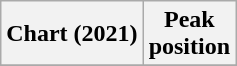<table class="wikitable sortable plainrowheaders" style="text-align:center">
<tr>
<th scope="col">Chart (2021)</th>
<th scope="col">Peak<br>position</th>
</tr>
<tr>
</tr>
</table>
